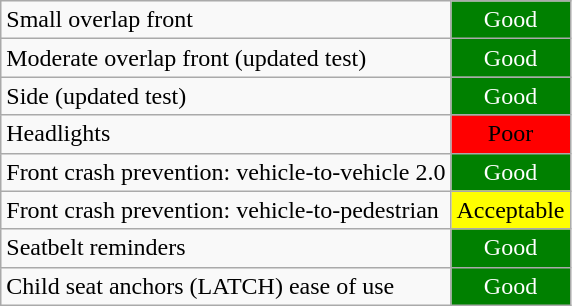<table class="wikitable">
<tr>
<td>Small overlap front</td>
<td style="text-align:center;color:white;background:green">Good</td>
</tr>
<tr>
<td>Moderate overlap front (updated test)</td>
<td style="text-align:center;color:white;background:green">Good</td>
</tr>
<tr>
<td>Side (updated test)</td>
<td style="text-align:center;color:white;background:green">Good</td>
</tr>
<tr>
<td>Headlights</td>
<td style="text-align:center;color:black;background:red">Poor</td>
</tr>
<tr>
<td>Front crash prevention: vehicle-to-vehicle 2.0</td>
<td style="text-align:center;color:white;background:green">Good</td>
</tr>
<tr>
<td>Front crash prevention: vehicle-to-pedestrian</td>
<td style="text-align:center;color:black;background:yellow">Acceptable</td>
</tr>
<tr>
<td>Seatbelt reminders</td>
<td style="text-align:center;color:white;background:green">Good</td>
</tr>
<tr>
<td>Child seat anchors (LATCH) ease of use</td>
<td style="text-align:center;color:white;background:green">Good</td>
</tr>
</table>
